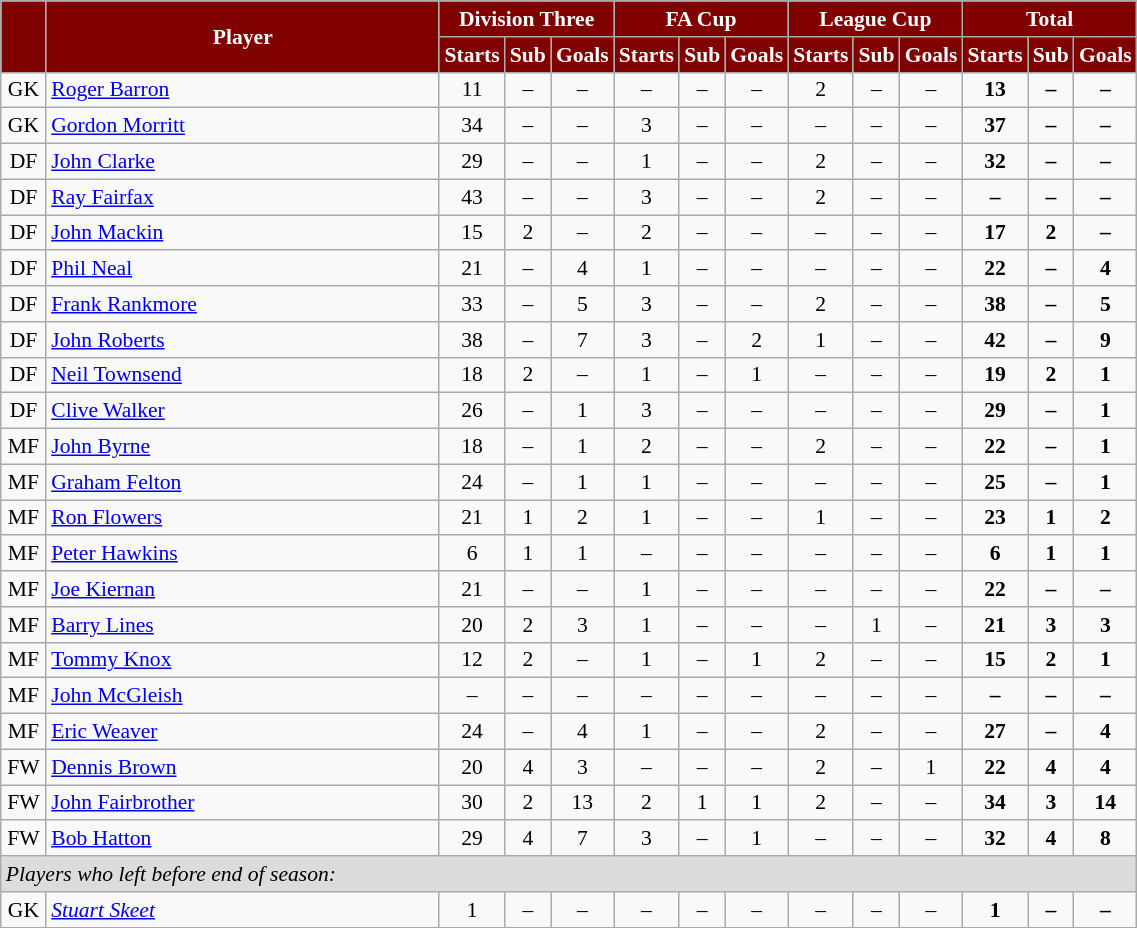<table class="wikitable"  style="text-align:center; font-size:90%; width:60%;">
<tr>
<th rowspan="2" style="background:maroon; color:white;  width: 4%"></th>
<th rowspan="2" style="background:maroon; color:white; ">Player</th>
<th colspan="3" style="background:maroon; color:white; ">Division Three</th>
<th colspan="3" style="background:maroon; color:white; ">FA Cup</th>
<th colspan="3" style="background:maroon; color:white; ">League Cup</th>
<th colspan="3" style="background:maroon; color:white; ">Total</th>
</tr>
<tr>
<th style="background:maroon; color:white;  width: 4%;">Starts</th>
<th style="background:maroon; color:white;  width: 4%;">Sub</th>
<th style="background:maroon; color:white;  width: 4%;">Goals</th>
<th style="background:maroon; color:white;  width: 4%;">Starts</th>
<th style="background:maroon; color:white;  width: 4%;">Sub</th>
<th style="background:maroon; color:white;  width: 4%;">Goals</th>
<th style="background:maroon; color:white;  width: 4%;">Starts</th>
<th style="background:maroon; color:white;  width: 4%;">Sub</th>
<th style="background:maroon; color:white;  width: 4%;">Goals</th>
<th style="background:maroon; color:white;  width: 4%;">Starts</th>
<th style="background:maroon; color:white;  width: 4%;">Sub</th>
<th style="background:maroon; color:white;  width: 4%;">Goals</th>
</tr>
<tr>
<td>GK</td>
<td style="text-align:left;"><a href='#'>Roger Barron</a></td>
<td>11</td>
<td>–</td>
<td>–</td>
<td>–</td>
<td>–</td>
<td>–</td>
<td>2</td>
<td>–</td>
<td>–</td>
<td><strong>13</strong></td>
<td><strong>–</strong></td>
<td><strong>–</strong></td>
</tr>
<tr>
<td>GK</td>
<td style="text-align:left;"><a href='#'>Gordon Morritt</a></td>
<td>34</td>
<td>–</td>
<td>–</td>
<td>3</td>
<td>–</td>
<td>–</td>
<td>–</td>
<td>–</td>
<td>–</td>
<td><strong>37</strong></td>
<td><strong>–</strong></td>
<td><strong>–</strong></td>
</tr>
<tr>
<td>DF</td>
<td style="text-align:left;"><a href='#'>John Clarke</a></td>
<td>29</td>
<td>–</td>
<td>–</td>
<td>1</td>
<td>–</td>
<td>–</td>
<td>2</td>
<td>–</td>
<td>–</td>
<td><strong>32</strong></td>
<td><strong>–</strong></td>
<td><strong>–</strong></td>
</tr>
<tr>
<td>DF</td>
<td style="text-align:left;"><a href='#'>Ray Fairfax</a></td>
<td>43</td>
<td>–</td>
<td>–</td>
<td>3</td>
<td>–</td>
<td>–</td>
<td>2</td>
<td>–</td>
<td>–</td>
<td><strong>–</strong></td>
<td><strong>–</strong></td>
<td><strong>–</strong></td>
</tr>
<tr>
<td>DF</td>
<td style="text-align:left;"><a href='#'>John Mackin</a></td>
<td>15</td>
<td>2</td>
<td>–</td>
<td>2</td>
<td>–</td>
<td>–</td>
<td>–</td>
<td>–</td>
<td>–</td>
<td><strong>17</strong></td>
<td><strong>2</strong></td>
<td><strong>–</strong></td>
</tr>
<tr>
<td>DF</td>
<td style="text-align:left;"><a href='#'>Phil Neal</a></td>
<td>21</td>
<td>–</td>
<td>4</td>
<td>1</td>
<td>–</td>
<td>–</td>
<td>–</td>
<td>–</td>
<td>–</td>
<td><strong>22</strong></td>
<td><strong>–</strong></td>
<td><strong>4</strong></td>
</tr>
<tr>
<td>DF</td>
<td style="text-align:left;"><a href='#'>Frank Rankmore</a></td>
<td>33</td>
<td>–</td>
<td>5</td>
<td>3</td>
<td>–</td>
<td>–</td>
<td>2</td>
<td>–</td>
<td>–</td>
<td><strong>38</strong></td>
<td><strong>–</strong></td>
<td><strong>5</strong></td>
</tr>
<tr>
<td>DF</td>
<td style="text-align:left;"><a href='#'>John Roberts</a></td>
<td>38</td>
<td>–</td>
<td>7</td>
<td>3</td>
<td>–</td>
<td>2</td>
<td>1</td>
<td>–</td>
<td>–</td>
<td><strong>42</strong></td>
<td><strong>–</strong></td>
<td><strong>9</strong></td>
</tr>
<tr>
<td>DF</td>
<td style="text-align:left;"><a href='#'>Neil Townsend</a></td>
<td>18</td>
<td>2</td>
<td>–</td>
<td>1</td>
<td>–</td>
<td>1</td>
<td>–</td>
<td>–</td>
<td>–</td>
<td><strong>19</strong></td>
<td><strong>2</strong></td>
<td><strong>1</strong></td>
</tr>
<tr>
<td>DF</td>
<td style="text-align:left;"><a href='#'>Clive Walker</a></td>
<td>26</td>
<td>–</td>
<td>1</td>
<td>3</td>
<td>–</td>
<td>–</td>
<td>–</td>
<td>–</td>
<td>–</td>
<td><strong>29</strong></td>
<td><strong>–</strong></td>
<td><strong>1</strong></td>
</tr>
<tr>
<td>MF</td>
<td style="text-align:left;"><a href='#'>John Byrne</a></td>
<td>18</td>
<td>–</td>
<td>1</td>
<td>2</td>
<td>–</td>
<td>–</td>
<td>2</td>
<td>–</td>
<td>–</td>
<td><strong>22</strong></td>
<td><strong>–</strong></td>
<td><strong>1</strong></td>
</tr>
<tr>
<td>MF</td>
<td style="text-align:left;"><a href='#'>Graham Felton</a></td>
<td>24</td>
<td>–</td>
<td>1</td>
<td>1</td>
<td>–</td>
<td>–</td>
<td>–</td>
<td>–</td>
<td>–</td>
<td><strong>25</strong></td>
<td><strong>–</strong></td>
<td><strong>1</strong></td>
</tr>
<tr>
<td>MF</td>
<td style="text-align:left;"><a href='#'>Ron Flowers</a></td>
<td>21</td>
<td>1</td>
<td>2</td>
<td>1</td>
<td>–</td>
<td>–</td>
<td>1</td>
<td>–</td>
<td>–</td>
<td><strong>23</strong></td>
<td><strong>1</strong></td>
<td><strong>2</strong></td>
</tr>
<tr>
<td>MF</td>
<td style="text-align:left;"><a href='#'>Peter Hawkins</a></td>
<td>6</td>
<td>1</td>
<td>1</td>
<td>–</td>
<td>–</td>
<td>–</td>
<td>–</td>
<td>–</td>
<td>–</td>
<td><strong>6</strong></td>
<td><strong>1</strong></td>
<td><strong>1</strong></td>
</tr>
<tr>
<td>MF</td>
<td style="text-align:left;"><a href='#'>Joe Kiernan</a></td>
<td>21</td>
<td>–</td>
<td>–</td>
<td>1</td>
<td>–</td>
<td>–</td>
<td>–</td>
<td>–</td>
<td>–</td>
<td><strong>22</strong></td>
<td><strong>–</strong></td>
<td><strong>–</strong></td>
</tr>
<tr>
<td>MF</td>
<td style="text-align:left;"><a href='#'>Barry Lines</a></td>
<td>20</td>
<td>2</td>
<td>3</td>
<td>1</td>
<td>–</td>
<td>–</td>
<td>–</td>
<td>1</td>
<td>–</td>
<td><strong>21</strong></td>
<td><strong>3</strong></td>
<td><strong>3</strong></td>
</tr>
<tr>
<td>MF</td>
<td style="text-align:left;"><a href='#'>Tommy Knox</a></td>
<td>12</td>
<td>2</td>
<td>–</td>
<td>1</td>
<td>–</td>
<td>1</td>
<td>2</td>
<td>–</td>
<td>–</td>
<td><strong>15</strong></td>
<td><strong>2</strong></td>
<td><strong>1</strong></td>
</tr>
<tr>
<td>MF</td>
<td style="text-align:left;"><a href='#'>John McGleish</a></td>
<td>–</td>
<td>–</td>
<td>–</td>
<td>–</td>
<td>–</td>
<td>–</td>
<td>–</td>
<td>–</td>
<td>–</td>
<td><strong>–</strong></td>
<td><strong>–</strong></td>
<td><strong>–</strong></td>
</tr>
<tr>
<td>MF</td>
<td style="text-align:left;"><a href='#'>Eric Weaver</a></td>
<td>24</td>
<td>–</td>
<td>4</td>
<td>1</td>
<td>–</td>
<td>–</td>
<td>2</td>
<td>–</td>
<td>–</td>
<td><strong>27</strong></td>
<td><strong>–</strong></td>
<td><strong>4</strong></td>
</tr>
<tr>
<td>FW</td>
<td style="text-align:left;"><a href='#'>Dennis Brown</a></td>
<td>20</td>
<td>4</td>
<td>3</td>
<td>–</td>
<td>–</td>
<td>–</td>
<td>2</td>
<td>–</td>
<td>1</td>
<td><strong>22</strong></td>
<td><strong>4</strong></td>
<td><strong>4</strong></td>
</tr>
<tr>
<td>FW</td>
<td style="text-align:left;"><a href='#'>John Fairbrother</a></td>
<td>30</td>
<td>2</td>
<td>13</td>
<td>2</td>
<td>1</td>
<td>1</td>
<td>2</td>
<td>–</td>
<td>–</td>
<td><strong>34</strong></td>
<td><strong>3</strong></td>
<td><strong>14</strong></td>
</tr>
<tr>
<td>FW</td>
<td style="text-align:left;"><a href='#'>Bob Hatton</a></td>
<td>29</td>
<td>4</td>
<td>7</td>
<td>3</td>
<td>–</td>
<td>1</td>
<td>–</td>
<td>–</td>
<td>–</td>
<td><strong>32</strong></td>
<td><strong>4</strong></td>
<td><strong>8</strong></td>
</tr>
<tr>
<td colspan="20" style="background:#dcdcdc; text-align:left;"><em>Players who left before end of season:</em></td>
</tr>
<tr>
<td>GK</td>
<td style="text-align:left;"><em><a href='#'>Stuart Skeet</a></em></td>
<td>1</td>
<td>–</td>
<td>–</td>
<td>–</td>
<td>–</td>
<td>–</td>
<td>–</td>
<td>–</td>
<td>–</td>
<td><strong>1</strong></td>
<td><strong>–</strong></td>
<td><strong>–</strong></td>
</tr>
</table>
